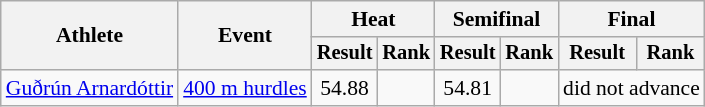<table class="wikitable" style="font-size:90%">
<tr>
<th rowspan="2">Athlete</th>
<th rowspan="2">Event</th>
<th colspan="2">Heat</th>
<th colspan="2">Semifinal</th>
<th colspan="2">Final</th>
</tr>
<tr style="font-size:95%">
<th>Result</th>
<th>Rank</th>
<th>Result</th>
<th>Rank</th>
<th>Result</th>
<th>Rank</th>
</tr>
<tr align=center>
<td align=left><a href='#'>Guðrún Arnardóttir</a></td>
<td align=left><a href='#'>400 m hurdles</a></td>
<td>54.88</td>
<td></td>
<td>54.81</td>
<td></td>
<td colspan=2>did not advance</td>
</tr>
</table>
